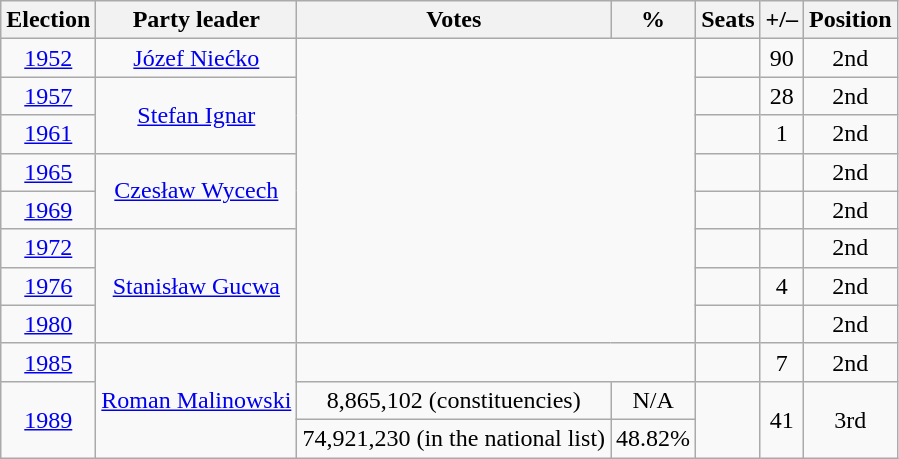<table class=wikitable style=text-align:center>
<tr>
<th><strong>Election</strong></th>
<th>Party leader</th>
<th><strong>Votes</strong></th>
<th><strong>%</strong></th>
<th><strong>Seats</strong></th>
<th><strong>+/–</strong></th>
<th><strong>Position</strong></th>
</tr>
<tr>
<td><a href='#'>1952</a></td>
<td><a href='#'>Józef Niećko</a></td>
<td colspan="2" rowspan="8"></td>
<td></td>
<td> 90</td>
<td> 2nd</td>
</tr>
<tr>
<td><a href='#'>1957</a></td>
<td rowspan="2"><a href='#'>Stefan Ignar</a></td>
<td></td>
<td> 28</td>
<td> 2nd</td>
</tr>
<tr>
<td><a href='#'>1961</a></td>
<td></td>
<td> 1</td>
<td> 2nd</td>
</tr>
<tr>
<td><a href='#'>1965</a></td>
<td rowspan="2"><a href='#'>Czesław Wycech</a></td>
<td></td>
<td></td>
<td> 2nd</td>
</tr>
<tr>
<td><a href='#'>1969</a></td>
<td></td>
<td></td>
<td> 2nd</td>
</tr>
<tr>
<td><a href='#'>1972</a></td>
<td rowspan="3"><a href='#'>Stanisław Gucwa</a></td>
<td></td>
<td></td>
<td> 2nd</td>
</tr>
<tr>
<td><a href='#'>1976</a></td>
<td></td>
<td> 4</td>
<td> 2nd</td>
</tr>
<tr>
<td><a href='#'>1980</a></td>
<td></td>
<td></td>
<td> 2nd</td>
</tr>
<tr>
<td><a href='#'>1985</a></td>
<td rowspan="3"><a href='#'>Roman Malinowski</a></td>
<td colspan="2"></td>
<td></td>
<td> 7</td>
<td> 2nd</td>
</tr>
<tr>
<td rowspan="3"><a href='#'>1989</a></td>
<td>8,865,102 (constituencies)</td>
<td>N/A</td>
<td rowspan="3"></td>
<td rowspan="3"> 41</td>
<td rowspan="3"> 3rd</td>
</tr>
<tr>
<td>74,921,230	 (in the national list)</td>
<td>48.82%</td>
</tr>
</table>
